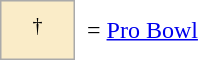<table border=0 cellspacing="0" cellpadding="8">
<tr>
<td style="background-color:#faecc8; border:1px solid #aaaaaa; width:2em;" align=center><sup>†</sup></td>
<td>= <a href='#'>Pro Bowl</a></td>
</tr>
</table>
